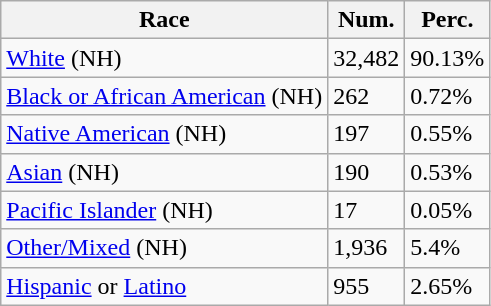<table class="wikitable">
<tr>
<th>Race</th>
<th>Num.</th>
<th>Perc.</th>
</tr>
<tr>
<td><a href='#'>White</a> (NH)</td>
<td>32,482</td>
<td>90.13%</td>
</tr>
<tr>
<td><a href='#'>Black or African American</a> (NH)</td>
<td>262</td>
<td>0.72%</td>
</tr>
<tr>
<td><a href='#'>Native American</a> (NH)</td>
<td>197</td>
<td>0.55%</td>
</tr>
<tr>
<td><a href='#'>Asian</a> (NH)</td>
<td>190</td>
<td>0.53%</td>
</tr>
<tr>
<td><a href='#'>Pacific Islander</a> (NH)</td>
<td>17</td>
<td>0.05%</td>
</tr>
<tr>
<td><a href='#'>Other/Mixed</a> (NH)</td>
<td>1,936</td>
<td>5.4%</td>
</tr>
<tr>
<td><a href='#'>Hispanic</a> or <a href='#'>Latino</a></td>
<td>955</td>
<td>2.65%</td>
</tr>
</table>
